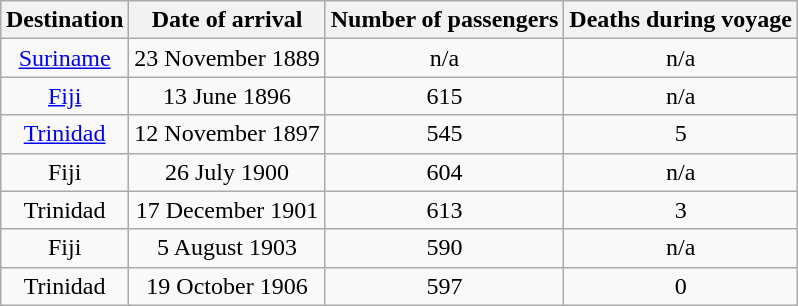<table class="wikitable" style="margin:0.5em auto; text-align:center;">
<tr>
<th>Destination</th>
<th>Date of arrival</th>
<th>Number of passengers</th>
<th>Deaths during voyage</th>
</tr>
<tr>
<td><a href='#'>Suriname</a></td>
<td>23 November 1889</td>
<td>n/a</td>
<td>n/a</td>
</tr>
<tr>
<td><a href='#'>Fiji</a></td>
<td>13 June 1896</td>
<td>615</td>
<td>n/a</td>
</tr>
<tr>
<td><a href='#'>Trinidad</a></td>
<td>12 November 1897</td>
<td>545</td>
<td>5</td>
</tr>
<tr>
<td>Fiji</td>
<td>26 July 1900</td>
<td>604</td>
<td>n/a</td>
</tr>
<tr>
<td>Trinidad</td>
<td>17 December 1901</td>
<td>613</td>
<td>3</td>
</tr>
<tr>
<td>Fiji</td>
<td>5 August 1903</td>
<td>590</td>
<td>n/a</td>
</tr>
<tr>
<td>Trinidad</td>
<td>19 October 1906</td>
<td>597</td>
<td>0</td>
</tr>
</table>
